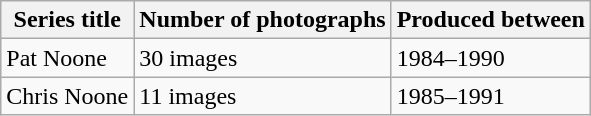<table class="wikitable">
<tr>
<th>Series title</th>
<th>Number of photographs</th>
<th>Produced between</th>
</tr>
<tr>
<td>Pat Noone</td>
<td>30 images</td>
<td>1984–1990</td>
</tr>
<tr>
<td>Chris Noone</td>
<td>11 images</td>
<td>1985–1991</td>
</tr>
</table>
